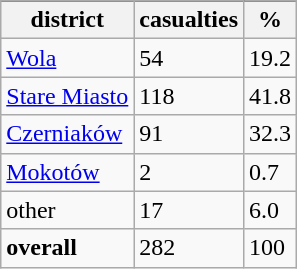<table class="wikitable sortable">
<tr style="border: 1px black solid; border-collapse: collapse; text-align: center;" rules=all cellspacing=0 cellpadding=5>
</tr>
<tr style="background-color: #efefef;">
<th>district</th>
<th>casualties</th>
<th>%</th>
</tr>
<tr>
<td><a href='#'>Wola</a></td>
<td>54</td>
<td>19.2</td>
</tr>
<tr>
<td><a href='#'>Stare Miasto</a></td>
<td>118</td>
<td>41.8</td>
</tr>
<tr>
<td><a href='#'>Czerniaków</a></td>
<td>91</td>
<td>32.3</td>
</tr>
<tr>
<td><a href='#'>Mokotów</a></td>
<td>2</td>
<td>0.7</td>
</tr>
<tr>
<td>other</td>
<td>17</td>
<td>6.0</td>
</tr>
<tr>
<td><strong>overall</strong></td>
<td>282</td>
<td>100</td>
</tr>
</table>
